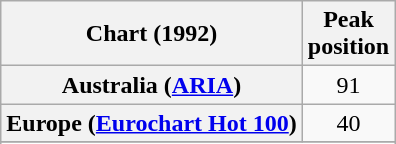<table class="wikitable sortable plainrowheaders" style="text-align:center">
<tr>
<th scope="col">Chart (1992)</th>
<th scope="col">Peak<br>position</th>
</tr>
<tr>
<th scope="row">Australia (<a href='#'>ARIA</a>)</th>
<td>91</td>
</tr>
<tr>
<th scope="row">Europe (<a href='#'>Eurochart Hot 100</a>)</th>
<td>40</td>
</tr>
<tr>
</tr>
<tr>
</tr>
</table>
